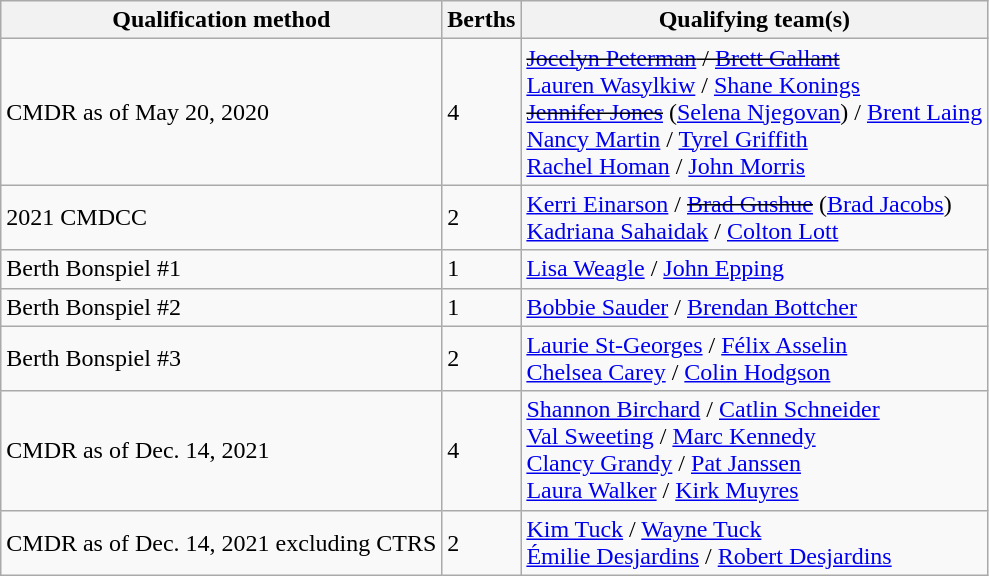<table class="wikitable">
<tr>
<th scope="col">Qualification method</th>
<th scope="col">Berths</th>
<th scope="col">Qualifying team(s)</th>
</tr>
<tr>
<td>CMDR as of May 20, 2020</td>
<td>4</td>
<td><s><a href='#'>Jocelyn Peterman</a> / <a href='#'>Brett Gallant</a></s> <br> <a href='#'>Lauren Wasylkiw</a> / <a href='#'>Shane Konings</a> <br> <s><a href='#'>Jennifer Jones</a></s> (<a href='#'>Selena Njegovan</a>) / <a href='#'>Brent Laing</a> <br> <a href='#'>Nancy Martin</a> / <a href='#'>Tyrel Griffith</a> <br> <a href='#'>Rachel Homan</a> / <a href='#'>John Morris</a></td>
</tr>
<tr>
<td>2021 CMDCC</td>
<td>2</td>
<td><a href='#'>Kerri Einarson</a> / <s><a href='#'>Brad Gushue</a></s> (<a href='#'>Brad Jacobs</a>) <br> <a href='#'>Kadriana Sahaidak</a> / <a href='#'>Colton Lott</a></td>
</tr>
<tr>
<td>Berth Bonspiel #1</td>
<td>1</td>
<td><a href='#'>Lisa Weagle</a> / <a href='#'>John Epping</a></td>
</tr>
<tr>
<td>Berth Bonspiel #2</td>
<td>1</td>
<td><a href='#'>Bobbie Sauder</a> / <a href='#'>Brendan Bottcher</a></td>
</tr>
<tr>
<td>Berth Bonspiel #3</td>
<td>2</td>
<td><a href='#'>Laurie St-Georges</a> / <a href='#'>Félix Asselin</a> <br> <a href='#'>Chelsea Carey</a> / <a href='#'>Colin Hodgson</a></td>
</tr>
<tr>
<td>CMDR as of Dec. 14, 2021</td>
<td>4</td>
<td><a href='#'>Shannon Birchard</a> / <a href='#'>Catlin Schneider</a> <br> <a href='#'>Val Sweeting</a> / <a href='#'>Marc Kennedy</a> <br> <a href='#'>Clancy Grandy</a> / <a href='#'>Pat Janssen</a> <br> <a href='#'>Laura Walker</a> / <a href='#'>Kirk Muyres</a></td>
</tr>
<tr>
<td>CMDR as of Dec. 14, 2021 excluding CTRS</td>
<td>2</td>
<td><a href='#'>Kim Tuck</a> / <a href='#'>Wayne Tuck</a> <br> <a href='#'>Émilie Desjardins</a> / <a href='#'>Robert Desjardins</a></td>
</tr>
</table>
